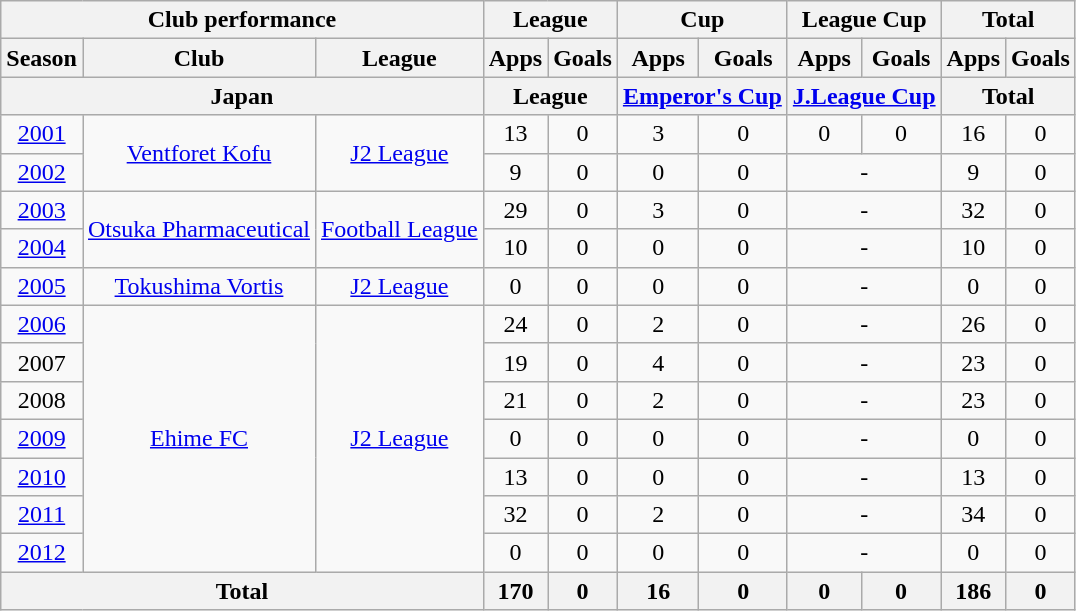<table class="wikitable" style="text-align:center;">
<tr>
<th colspan=3>Club performance</th>
<th colspan=2>League</th>
<th colspan=2>Cup</th>
<th colspan=2>League Cup</th>
<th colspan=2>Total</th>
</tr>
<tr>
<th>Season</th>
<th>Club</th>
<th>League</th>
<th>Apps</th>
<th>Goals</th>
<th>Apps</th>
<th>Goals</th>
<th>Apps</th>
<th>Goals</th>
<th>Apps</th>
<th>Goals</th>
</tr>
<tr>
<th colspan=3>Japan</th>
<th colspan=2>League</th>
<th colspan=2><a href='#'>Emperor's Cup</a></th>
<th colspan=2><a href='#'>J.League Cup</a></th>
<th colspan=2>Total</th>
</tr>
<tr>
<td><a href='#'>2001</a></td>
<td rowspan="2"><a href='#'>Ventforet Kofu</a></td>
<td rowspan="2"><a href='#'>J2 League</a></td>
<td>13</td>
<td>0</td>
<td>3</td>
<td>0</td>
<td>0</td>
<td>0</td>
<td>16</td>
<td>0</td>
</tr>
<tr>
<td><a href='#'>2002</a></td>
<td>9</td>
<td>0</td>
<td>0</td>
<td>0</td>
<td colspan="2">-</td>
<td>9</td>
<td>0</td>
</tr>
<tr>
<td><a href='#'>2003</a></td>
<td rowspan="2"><a href='#'>Otsuka Pharmaceutical</a></td>
<td rowspan="2"><a href='#'>Football League</a></td>
<td>29</td>
<td>0</td>
<td>3</td>
<td>0</td>
<td colspan="2">-</td>
<td>32</td>
<td>0</td>
</tr>
<tr>
<td><a href='#'>2004</a></td>
<td>10</td>
<td>0</td>
<td>0</td>
<td>0</td>
<td colspan="2">-</td>
<td>10</td>
<td>0</td>
</tr>
<tr>
<td><a href='#'>2005</a></td>
<td><a href='#'>Tokushima Vortis</a></td>
<td><a href='#'>J2 League</a></td>
<td>0</td>
<td>0</td>
<td>0</td>
<td>0</td>
<td colspan="2">-</td>
<td>0</td>
<td>0</td>
</tr>
<tr>
<td><a href='#'>2006</a></td>
<td rowspan="7"><a href='#'>Ehime FC</a></td>
<td rowspan="7"><a href='#'>J2 League</a></td>
<td>24</td>
<td>0</td>
<td>2</td>
<td>0</td>
<td colspan="2">-</td>
<td>26</td>
<td>0</td>
</tr>
<tr>
<td>2007</td>
<td>19</td>
<td>0</td>
<td>4</td>
<td>0</td>
<td colspan="2">-</td>
<td>23</td>
<td>0</td>
</tr>
<tr>
<td>2008</td>
<td>21</td>
<td>0</td>
<td>2</td>
<td>0</td>
<td colspan="2">-</td>
<td>23</td>
<td>0</td>
</tr>
<tr>
<td><a href='#'>2009</a></td>
<td>0</td>
<td>0</td>
<td>0</td>
<td>0</td>
<td colspan="2">-</td>
<td>0</td>
<td>0</td>
</tr>
<tr>
<td><a href='#'>2010</a></td>
<td>13</td>
<td>0</td>
<td>0</td>
<td>0</td>
<td colspan="2">-</td>
<td>13</td>
<td>0</td>
</tr>
<tr>
<td><a href='#'>2011</a></td>
<td>32</td>
<td>0</td>
<td>2</td>
<td>0</td>
<td colspan="2">-</td>
<td>34</td>
<td>0</td>
</tr>
<tr>
<td><a href='#'>2012</a></td>
<td>0</td>
<td>0</td>
<td>0</td>
<td>0</td>
<td colspan="2">-</td>
<td>0</td>
<td>0</td>
</tr>
<tr>
<th colspan=3>Total</th>
<th>170</th>
<th>0</th>
<th>16</th>
<th>0</th>
<th>0</th>
<th>0</th>
<th>186</th>
<th>0</th>
</tr>
</table>
